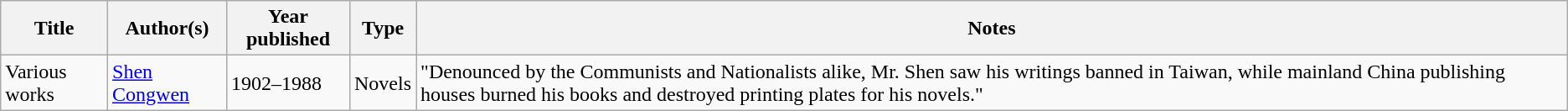<table class="wikitable sortable">
<tr>
<th>Title</th>
<th>Author(s)</th>
<th>Year published</th>
<th>Type</th>
<th class="unsortable">Notes</th>
</tr>
<tr>
<td>Various works</td>
<td><a href='#'>Shen Congwen</a></td>
<td>1902–1988</td>
<td>Novels</td>
<td>"Denounced by the Communists and Nationalists alike, Mr. Shen saw his writings banned in Taiwan, while mainland China publishing houses burned his books and destroyed printing plates for his novels."</td>
</tr>
</table>
